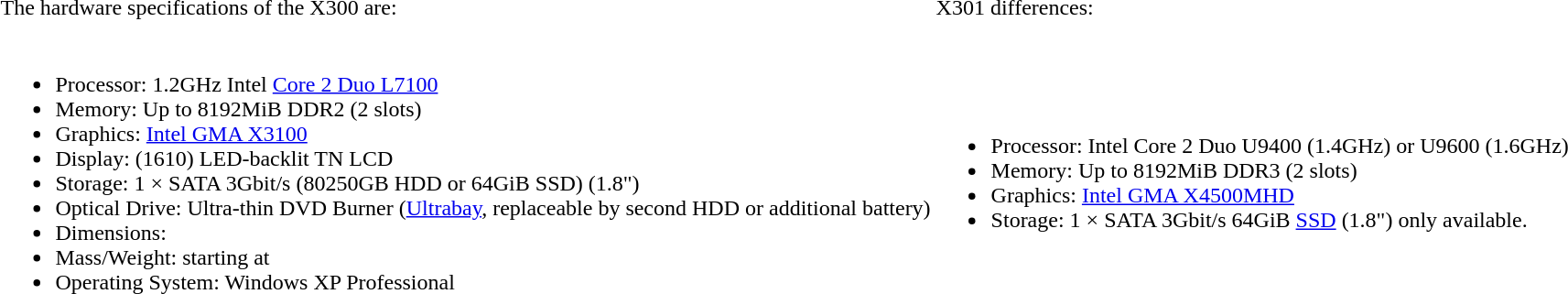<table>
<tr>
<td>The hardware specifications of the X300 are:</td>
<td>X301 differences:</td>
</tr>
<tr>
<td><br><ul><li>Processor: 1.2GHz Intel <a href='#'>Core 2 Duo L7100</a></li><li>Memory: Up to 8192MiB DDR2 (2 slots)</li><li>Graphics: <a href='#'>Intel GMA X3100</a></li><li>Display:   (1610) LED-backlit TN LCD</li><li>Storage: 1 × SATA 3Gbit/s (80250GB HDD or 64GiB SSD) (1.8")</li><li>Optical Drive: Ultra-thin DVD Burner (<a href='#'>Ultrabay</a>, replaceable by second HDD or additional battery)</li><li>Dimensions: </li><li>Mass/Weight: starting at </li><li>Operating System: Windows XP Professional</li></ul></td>
<td><br><ul><li>Processor: Intel Core 2 Duo U9400 (1.4GHz) or U9600 (1.6GHz)</li><li>Memory: Up to 8192MiB DDR3 (2 slots)</li><li>Graphics: <a href='#'>Intel GMA X4500MHD</a></li><li>Storage: 1 × SATA 3Gbit/s 64GiB <a href='#'>SSD</a> (1.8") only available.</li></ul></td>
</tr>
</table>
